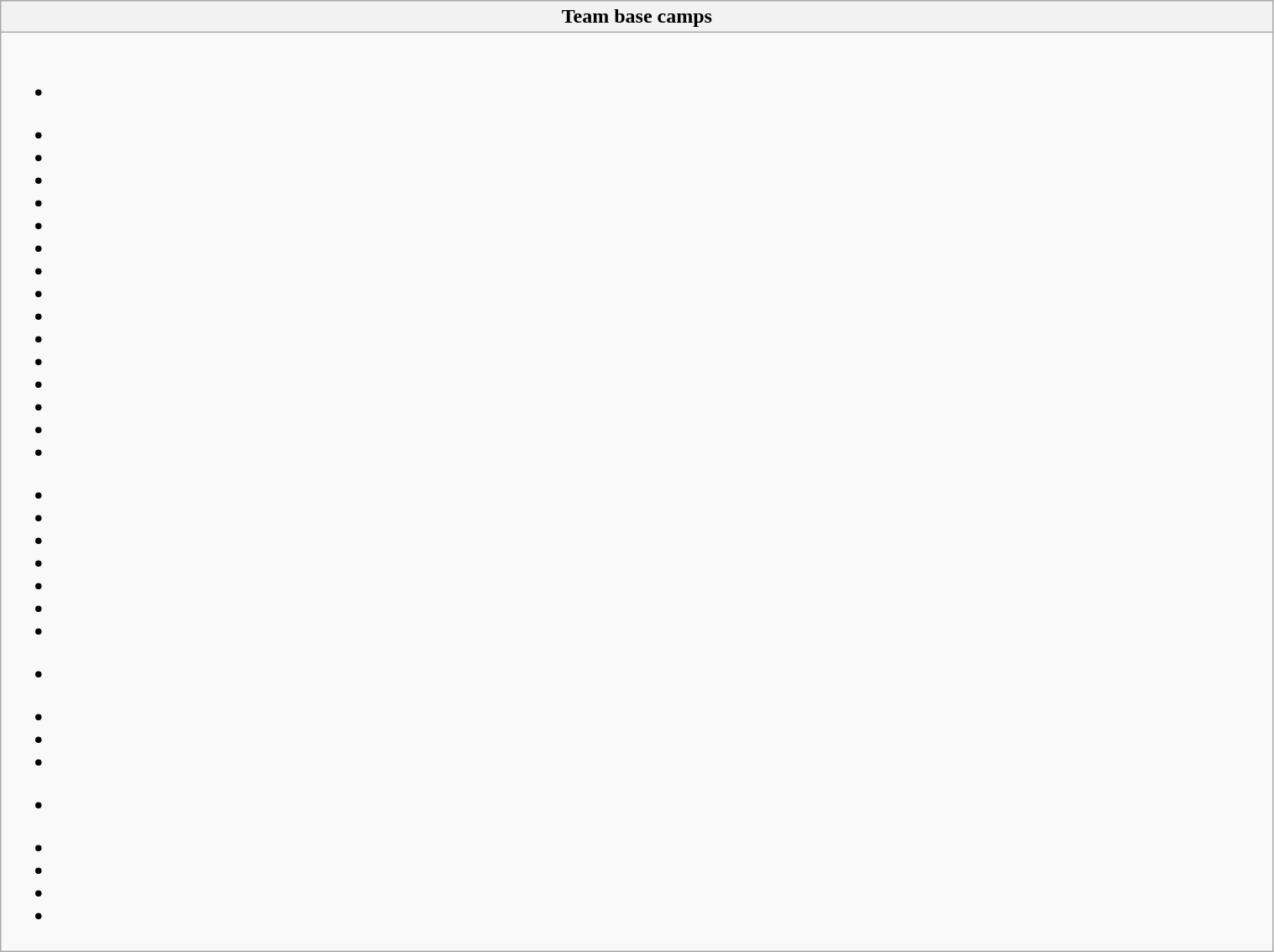<table class="wikitable collapsible collapsed" style="width:80%;">
<tr>
<th>Team base camps</th>
</tr>
<tr>
<td><br><ul><li></li></ul><ul><li></li><li></li><li></li><li></li><li></li><li></li><li></li><li></li><li></li><li></li><li></li><li></li><li></li><li></li><li></li></ul><ul><li></li><li></li><li></li><li></li><li></li><li></li><li></li></ul><ul><li></li></ul><ul><li></li><li></li><li></li></ul><ul><li></li></ul><ul><li></li><li></li><li></li><li></li></ul></td>
</tr>
</table>
